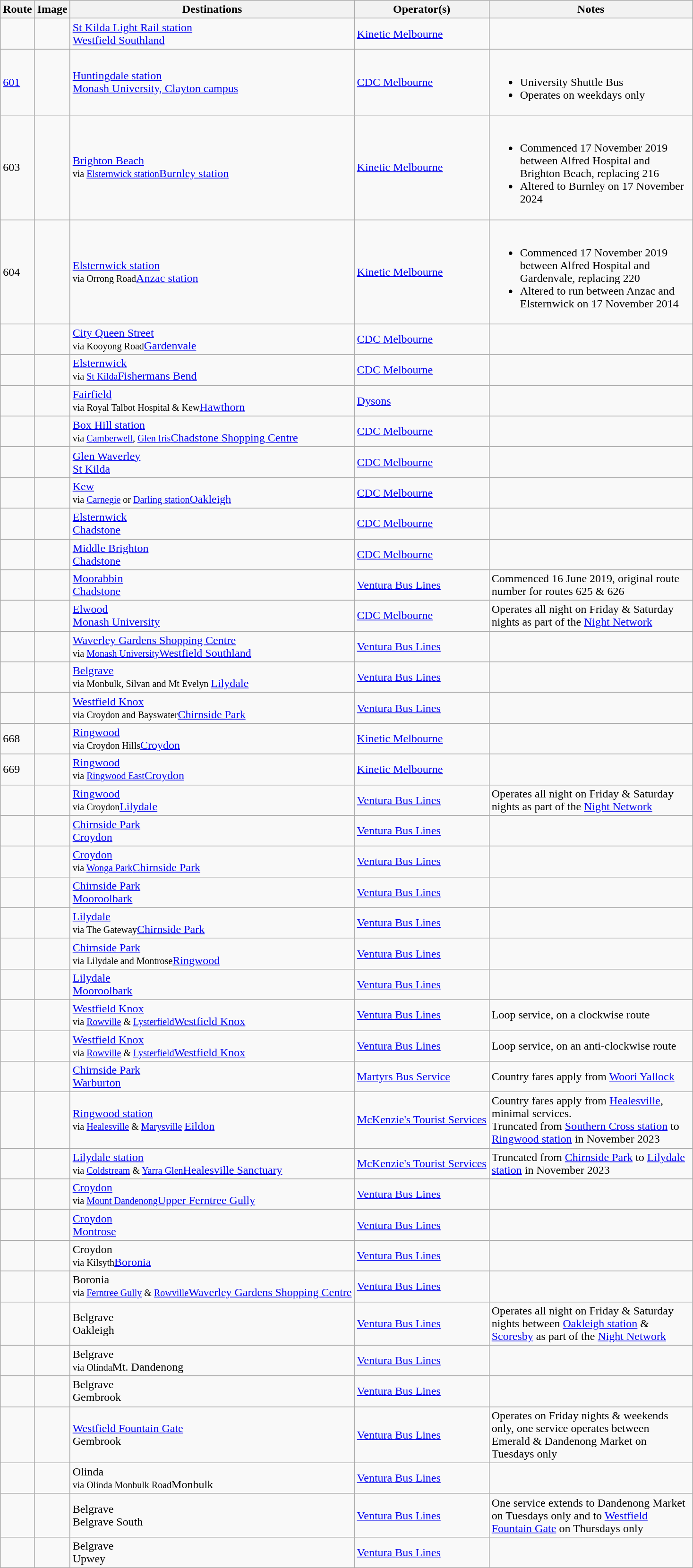<table class="wikitable" style="text-align:left;padding:0; margin:0;">
<tr>
<th style="text-align:center;">Route</th>
<th>Image</th>
<th>Destinations</th>
<th>Operator(s)</th>
<th style="width:280px;">Notes</th>
</tr>
<tr>
<td></td>
<td></td>
<td><a href='#'>St Kilda Light Rail station</a><br><a href='#'>Westfield Southland</a></td>
<td><a href='#'>Kinetic Melbourne</a></td>
<td></td>
</tr>
<tr>
<td><a href='#'>601</a></td>
<td></td>
<td><a href='#'>Huntingdale station</a><br><a href='#'>Monash University, Clayton campus</a></td>
<td><a href='#'>CDC Melbourne</a></td>
<td><br><ul><li>University Shuttle Bus</li><li>Operates on weekdays only</li></ul></td>
</tr>
<tr>
<td>603</td>
<td></td>
<td><a href='#'>Brighton Beach</a><br><small>via <a href='#'>Elsternwick station</a></small><a href='#'>Burnley station</a></td>
<td><a href='#'>Kinetic Melbourne</a></td>
<td><br><ul><li>Commenced 17 November 2019 between Alfred Hospital and Brighton Beach, replacing 216</li><li>Altered to Burnley on 17 November 2024</li></ul></td>
</tr>
<tr>
<td>604</td>
<td></td>
<td><a href='#'>Elsternwick station</a><br><small>via Orrong Road</small><a href='#'>Anzac station</a></td>
<td><a href='#'>Kinetic Melbourne</a></td>
<td><br><ul><li>Commenced 17 November 2019 between Alfred Hospital and Gardenvale, replacing 220</li><li>Altered to run between Anzac and Elsternwick on 17 November 2014</li></ul></td>
</tr>
<tr>
<td></td>
<td></td>
<td><a href='#'>City Queen Street</a><br><small>via Kooyong Road</small><a href='#'>Gardenvale</a></td>
<td><a href='#'>CDC Melbourne</a></td>
<td></td>
</tr>
<tr>
<td></td>
<td></td>
<td><a href='#'>Elsternwick</a><br><small>via <a href='#'>St Kilda</a></small><a href='#'>Fishermans Bend</a></td>
<td><a href='#'>CDC Melbourne</a></td>
<td></td>
</tr>
<tr>
<td></td>
<td></td>
<td><a href='#'>Fairfield</a><br><small>via Royal Talbot Hospital & Kew</small><a href='#'>Hawthorn</a></td>
<td><a href='#'>Dysons</a></td>
<td></td>
</tr>
<tr>
<td></td>
<td></td>
<td><a href='#'>Box Hill station</a><br><small>via <a href='#'>Camberwell</a>, <a href='#'>Glen Iris</a></small><a href='#'>Chadstone Shopping Centre</a></td>
<td><a href='#'>CDC Melbourne</a></td>
<td></td>
</tr>
<tr>
<td></td>
<td></td>
<td><a href='#'>Glen Waverley</a><br><a href='#'>St Kilda</a></td>
<td><a href='#'>CDC Melbourne</a></td>
<td></td>
</tr>
<tr>
<td></td>
<td></td>
<td><a href='#'>Kew</a><br><small>via <a href='#'>Carnegie</a> or <a href='#'>Darling station</a></small><a href='#'>Oakleigh</a></td>
<td><a href='#'>CDC Melbourne</a></td>
<td></td>
</tr>
<tr>
<td></td>
<td></td>
<td><a href='#'>Elsternwick</a><br><a href='#'>Chadstone</a></td>
<td><a href='#'>CDC Melbourne</a></td>
<td></td>
</tr>
<tr>
<td></td>
<td></td>
<td><a href='#'>Middle Brighton</a><br><a href='#'>Chadstone</a></td>
<td><a href='#'>CDC Melbourne</a></td>
<td></td>
</tr>
<tr>
<td></td>
<td></td>
<td><a href='#'>Moorabbin</a><br><a href='#'>Chadstone</a></td>
<td><a href='#'>Ventura Bus Lines</a></td>
<td>Commenced 16 June 2019, original route number for routes 625 & 626</td>
</tr>
<tr>
<td></td>
<td></td>
<td><a href='#'>Elwood</a><br><a href='#'>Monash University</a></td>
<td><a href='#'>CDC Melbourne</a></td>
<td>Operates all night on Friday & Saturday nights as part of the <a href='#'>Night Network</a></td>
</tr>
<tr>
<td></td>
<td></td>
<td><a href='#'>Waverley Gardens Shopping Centre</a><br><small> via <a href='#'>Monash University</a></small><a href='#'>Westfield Southland</a></td>
<td><a href='#'>Ventura Bus Lines</a></td>
<td></td>
</tr>
<tr>
<td></td>
<td></td>
<td><a href='#'>Belgrave</a><br><small> via Monbulk, Silvan and Mt Evelyn </small><a href='#'>Lilydale</a></td>
<td><a href='#'>Ventura Bus Lines</a></td>
<td></td>
</tr>
<tr>
<td></td>
<td></td>
<td><a href='#'>Westfield Knox</a><br><small>via Croydon and Bayswater</small><a href='#'>Chirnside Park</a></td>
<td><a href='#'>Ventura Bus Lines</a></td>
<td></td>
</tr>
<tr>
<td>668</td>
<td></td>
<td><a href='#'>Ringwood</a><br><small>via Croydon Hills</small><a href='#'>Croydon</a></td>
<td><a href='#'>Kinetic Melbourne</a></td>
<td></td>
</tr>
<tr>
<td>669</td>
<td></td>
<td><a href='#'>Ringwood</a><br><small>via <a href='#'>Ringwood East</a></small><a href='#'>Croydon</a></td>
<td><a href='#'>Kinetic Melbourne</a></td>
<td></td>
</tr>
<tr>
<td></td>
<td></td>
<td><a href='#'>Ringwood</a><br><small>via Croydon</small><a href='#'>Lilydale</a></td>
<td><a href='#'>Ventura Bus Lines</a></td>
<td>Operates all night on Friday & Saturday nights as part of the <a href='#'>Night Network</a></td>
</tr>
<tr>
<td></td>
<td></td>
<td><a href='#'>Chirnside Park</a><br><a href='#'>Croydon</a></td>
<td><a href='#'>Ventura Bus Lines</a></td>
<td></td>
</tr>
<tr>
<td></td>
<td></td>
<td><a href='#'>Croydon</a><br><small>via <a href='#'>Wonga Park</a></small><a href='#'>Chirnside Park</a></td>
<td><a href='#'>Ventura Bus Lines</a></td>
<td></td>
</tr>
<tr>
<td></td>
<td></td>
<td><a href='#'>Chirnside Park</a><br><a href='#'>Mooroolbark</a></td>
<td><a href='#'>Ventura Bus Lines</a></td>
<td></td>
</tr>
<tr>
<td></td>
<td></td>
<td><a href='#'>Lilydale</a><br><small>via The Gateway</small><a href='#'>Chirnside Park</a></td>
<td><a href='#'>Ventura Bus Lines</a></td>
<td></td>
</tr>
<tr>
<td></td>
<td></td>
<td><a href='#'>Chirnside Park</a><br><small>via Lilydale and Montrose</small><a href='#'>Ringwood</a></td>
<td><a href='#'>Ventura Bus Lines</a></td>
<td></td>
</tr>
<tr>
<td></td>
<td></td>
<td><a href='#'>Lilydale</a><br><a href='#'>Mooroolbark</a></td>
<td><a href='#'>Ventura Bus Lines</a></td>
<td></td>
</tr>
<tr>
<td></td>
<td></td>
<td><a href='#'>Westfield Knox</a><br><small>via <a href='#'>Rowville</a> & <a href='#'>Lysterfield</a></small><a href='#'>Westfield Knox</a></td>
<td><a href='#'>Ventura Bus Lines</a></td>
<td>Loop service, on a clockwise route</td>
</tr>
<tr>
<td></td>
<td></td>
<td><a href='#'>Westfield Knox</a><br><small>via <a href='#'>Rowville</a> & <a href='#'>Lysterfield</a></small><a href='#'>Westfield Knox</a></td>
<td><a href='#'>Ventura Bus Lines</a></td>
<td>Loop service, on an anti-clockwise route</td>
</tr>
<tr>
<td></td>
<td></td>
<td><a href='#'>Chirnside Park</a><br><a href='#'>Warburton</a></td>
<td><a href='#'>Martyrs Bus Service</a></td>
<td>Country fares apply from <a href='#'>Woori Yallock</a></td>
</tr>
<tr>
<td></td>
<td></td>
<td><a href='#'>Ringwood station</a><br><small> via <a href='#'>Healesville</a> & <a href='#'>Marysville</a> </small><a href='#'>Eildon</a></td>
<td><a href='#'>McKenzie's Tourist Services</a></td>
<td>Country fares apply from <a href='#'>Healesville</a>, minimal services.<br>Truncated from <a href='#'>Southern Cross station</a> to <a href='#'>Ringwood station</a> in November 2023</td>
</tr>
<tr>
<td></td>
<td></td>
<td><a href='#'>Lilydale station</a><br><small> via <a href='#'>Coldstream</a> & <a href='#'>Yarra Glen</a></small><a href='#'>Healesville Sanctuary</a></td>
<td><a href='#'>McKenzie's Tourist Services</a></td>
<td>Truncated from <a href='#'>Chirnside Park</a> to <a href='#'>Lilydale station</a> in November 2023</td>
</tr>
<tr>
<td></td>
<td></td>
<td><a href='#'>Croydon</a><br><small>via <a href='#'>Mount Dandenong</a></small><a href='#'>Upper Ferntree Gully</a></td>
<td><a href='#'>Ventura Bus Lines</a></td>
<td></td>
</tr>
<tr>
<td></td>
<td></td>
<td><a href='#'>Croydon</a><br><a href='#'>Montrose</a></td>
<td><a href='#'>Ventura Bus Lines</a></td>
<td></td>
</tr>
<tr>
<td></td>
<td></td>
<td>Croydon<br><small>via Kilsyth</small><a href='#'>Boronia</a></td>
<td><a href='#'>Ventura Bus Lines</a></td>
<td></td>
</tr>
<tr>
<td></td>
<td></td>
<td>Boronia<br><small>via <a href='#'>Ferntree Gully</a> & <a href='#'>Rowville</a></small><a href='#'>Waverley Gardens Shopping Centre</a></td>
<td><a href='#'>Ventura Bus Lines</a></td>
<td></td>
</tr>
<tr>
<td></td>
<td></td>
<td>Belgrave<br>Oakleigh</td>
<td><a href='#'>Ventura Bus Lines</a></td>
<td>Operates all night on Friday & Saturday nights between <a href='#'>Oakleigh station</a> & <a href='#'>Scoresby</a> as part of the <a href='#'>Night Network</a></td>
</tr>
<tr>
<td></td>
<td></td>
<td>Belgrave<br><small>via Olinda</small>Mt. Dandenong</td>
<td><a href='#'>Ventura Bus Lines</a></td>
<td></td>
</tr>
<tr>
<td></td>
<td></td>
<td>Belgrave<br>Gembrook</td>
<td><a href='#'>Ventura Bus Lines</a></td>
<td></td>
</tr>
<tr>
<td></td>
<td></td>
<td><a href='#'>Westfield Fountain Gate</a><br>Gembrook</td>
<td><a href='#'>Ventura Bus Lines</a></td>
<td>Operates on Friday nights & weekends only, one service operates between Emerald & Dandenong Market on Tuesdays only</td>
</tr>
<tr>
<td></td>
<td></td>
<td>Olinda<br><small>via Olinda Monbulk Road</small>Monbulk</td>
<td><a href='#'>Ventura Bus Lines</a></td>
<td></td>
</tr>
<tr>
<td></td>
<td></td>
<td>Belgrave<br>Belgrave South</td>
<td><a href='#'>Ventura Bus Lines</a></td>
<td>One service extends to Dandenong Market on Tuesdays only and to <a href='#'>Westfield Fountain Gate</a> on Thursdays only</td>
</tr>
<tr>
<td></td>
<td></td>
<td>Belgrave<br>Upwey</td>
<td><a href='#'>Ventura Bus Lines</a></td>
<td></td>
</tr>
</table>
